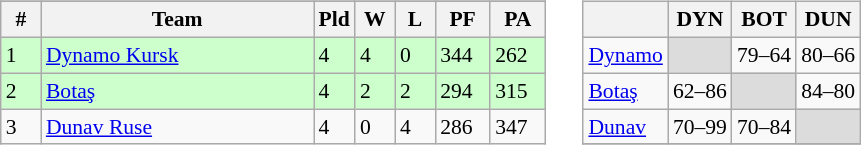<table style="font-size:90%" cellpadding="4">
<tr valign="top">
<td><br><table class=wikitable>
<tr align=center>
</tr>
<tr>
<th width=20>#</th>
<th width=175>Team</th>
<th width=20>Pld</th>
<th width=20>W</th>
<th width=20>L</th>
<th width=30>PF</th>
<th width=30>PA</th>
</tr>
<tr style="background:#cfc;">
<td>1</td>
<td align="left"> <a href='#'>Dynamo Kursk</a></td>
<td>4</td>
<td>4</td>
<td>0</td>
<td>344</td>
<td>262</td>
</tr>
<tr style="background:#cfc;">
<td>2</td>
<td align="left"> <a href='#'>Botaş</a></td>
<td>4</td>
<td>2</td>
<td>2</td>
<td>294</td>
<td>315</td>
</tr>
<tr>
<td>3</td>
<td align="left"> <a href='#'>Dunav Ruse</a></td>
<td>4</td>
<td>0</td>
<td>4</td>
<td>286</td>
<td>347</td>
</tr>
</table>
</td>
<td><br><table class="wikitable">
<tr>
<th></th>
<th>DYN</th>
<th>BOT</th>
<th>DUN</th>
</tr>
<tr>
<td><a href='#'>Dynamo</a></td>
<td bgcolor="#DCDCDC"></td>
<td>79–64</td>
<td>80–66</td>
</tr>
<tr>
<td><a href='#'>Botaş</a></td>
<td>62–86</td>
<td bgcolor="#DCDCDC"></td>
<td>84–80</td>
</tr>
<tr>
<td><a href='#'>Dunav</a></td>
<td>70–99</td>
<td>70–84</td>
<td bgcolor="#DCDCDC"></td>
</tr>
<tr>
</tr>
</table>
</td>
</tr>
</table>
